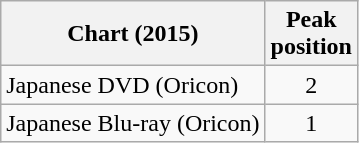<table class="wikitable sortable">
<tr>
<th>Chart (2015)</th>
<th>Peak<br>position</th>
</tr>
<tr>
<td align="left">Japanese DVD (Oricon)</td>
<td align="center">2</td>
</tr>
<tr>
<td align="left">Japanese Blu-ray (Oricon)</td>
<td align="center">1</td>
</tr>
</table>
